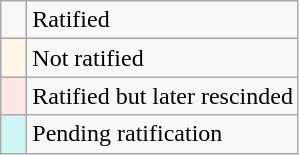<table class="wikitable" style="text-align: left;">
<tr>
<td style="width:10px;"></td>
<td>Ratified</td>
</tr>
<tr>
<td style="width:10px; background:#fef6e7;"></td>
<td>Not ratified</td>
</tr>
<tr>
<td style="width:10px; background:#fee7e6;"></td>
<td>Ratified but later rescinded</td>
</tr>
<tr>
<td style="width:10px; background:#cef6f5;"></td>
<td>Pending ratification</td>
</tr>
</table>
